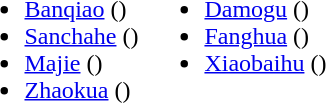<table>
<tr>
<td valign="top"><br><ul><li><a href='#'>Banqiao</a> ()</li><li><a href='#'>Sanchahe</a> ()</li><li><a href='#'>Majie</a> ()</li><li><a href='#'>Zhaokua</a> ()</li></ul></td>
<td valign="top"><br><ul><li><a href='#'>Damogu</a> ()</li><li><a href='#'>Fanghua</a> ()</li><li><a href='#'>Xiaobaihu</a> ()</li></ul></td>
</tr>
</table>
